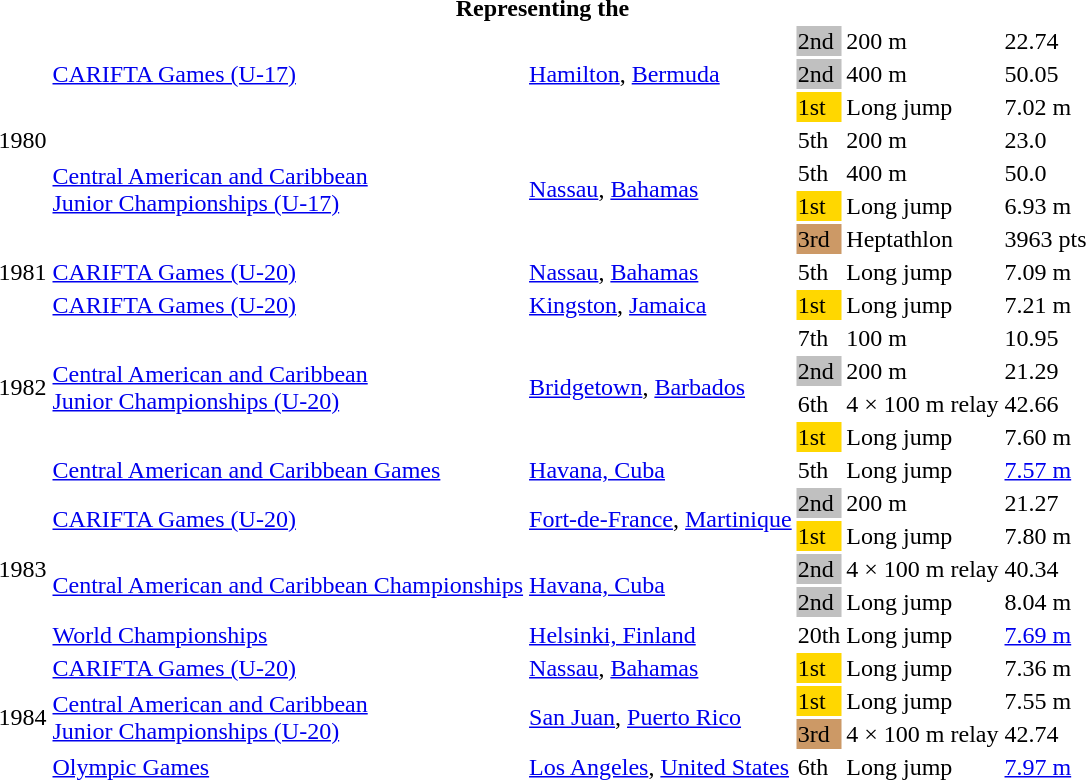<table>
<tr>
<th colspan="6">Representing the </th>
</tr>
<tr>
<td rowspan = "7">1980</td>
<td rowspan = "3"><a href='#'>CARIFTA Games (U-17)</a></td>
<td rowspan = "3"><a href='#'>Hamilton</a>, <a href='#'>Bermuda</a></td>
<td bgcolor=silver>2nd</td>
<td>200 m</td>
<td>22.74</td>
</tr>
<tr>
<td bgcolor=silver>2nd</td>
<td>400 m</td>
<td>50.05</td>
</tr>
<tr>
<td bgcolor=gold>1st</td>
<td>Long jump</td>
<td>7.02 m</td>
</tr>
<tr>
<td rowspan = "4"><a href='#'>Central American and Caribbean<br>Junior Championships (U-17)</a></td>
<td rowspan = "4"><a href='#'>Nassau</a>, <a href='#'>Bahamas</a></td>
<td>5th</td>
<td>200 m</td>
<td>23.0</td>
</tr>
<tr>
<td>5th</td>
<td>400 m</td>
<td>50.0</td>
</tr>
<tr>
<td bgcolor=gold>1st</td>
<td>Long jump</td>
<td>6.93 m</td>
</tr>
<tr>
<td bgcolor=cc9966>3rd</td>
<td>Heptathlon</td>
<td>3963 pts</td>
</tr>
<tr>
<td>1981</td>
<td><a href='#'>CARIFTA Games (U-20)</a></td>
<td><a href='#'>Nassau</a>, <a href='#'>Bahamas</a></td>
<td>5th</td>
<td>Long jump</td>
<td>7.09 m</td>
</tr>
<tr>
<td rowspan = "6">1982</td>
<td><a href='#'>CARIFTA Games (U-20)</a></td>
<td><a href='#'>Kingston</a>, <a href='#'>Jamaica</a></td>
<td bgcolor=gold>1st</td>
<td>Long jump</td>
<td>7.21 m</td>
</tr>
<tr>
<td rowspan = "4"><a href='#'>Central American and Caribbean<br>Junior Championships (U-20)</a></td>
<td rowspan = "4"><a href='#'>Bridgetown</a>, <a href='#'>Barbados</a></td>
<td>7th</td>
<td>100 m</td>
<td>10.95</td>
</tr>
<tr>
<td bgcolor=silver>2nd</td>
<td>200 m</td>
<td>21.29</td>
</tr>
<tr>
<td>6th</td>
<td>4 × 100 m relay</td>
<td>42.66</td>
</tr>
<tr>
<td bgcolor=gold>1st</td>
<td>Long jump</td>
<td>7.60 m</td>
</tr>
<tr>
<td><a href='#'>Central American and Caribbean Games</a></td>
<td><a href='#'>Havana, Cuba</a></td>
<td>5th</td>
<td>Long jump</td>
<td><a href='#'>7.57 m</a></td>
</tr>
<tr>
<td rowspan = "5">1983</td>
<td rowspan = "2"><a href='#'>CARIFTA Games (U-20)</a></td>
<td rowspan = "2"><a href='#'>Fort-de-France</a>, <a href='#'>Martinique</a></td>
<td bgcolor=silver>2nd</td>
<td>200 m</td>
<td>21.27</td>
</tr>
<tr>
<td bgcolor=gold>1st</td>
<td>Long jump</td>
<td>7.80 m</td>
</tr>
<tr>
<td rowspan = "2"><a href='#'>Central American and Caribbean Championships</a></td>
<td rowspan = "2"><a href='#'>Havana, Cuba</a></td>
<td bgcolor=silver>2nd</td>
<td>4 × 100 m relay</td>
<td>40.34</td>
</tr>
<tr>
<td bgcolor="silver">2nd</td>
<td>Long jump</td>
<td>8.04 m</td>
</tr>
<tr>
<td><a href='#'>World Championships</a></td>
<td><a href='#'>Helsinki, Finland</a></td>
<td>20th</td>
<td>Long jump</td>
<td><a href='#'>7.69 m</a></td>
</tr>
<tr>
<td rowspan = "4">1984</td>
<td><a href='#'>CARIFTA Games (U-20)</a></td>
<td><a href='#'>Nassau</a>, <a href='#'>Bahamas</a></td>
<td bgcolor=gold>1st</td>
<td>Long jump</td>
<td>7.36 m</td>
</tr>
<tr>
<td rowspan = "2"><a href='#'>Central American and Caribbean<br>Junior Championships (U-20)</a></td>
<td rowspan = "2"><a href='#'>San Juan</a>, <a href='#'>Puerto Rico</a></td>
<td bgcolor=gold>1st</td>
<td>Long jump</td>
<td>7.55 m</td>
</tr>
<tr>
<td bgcolor=cc9966>3rd</td>
<td>4 × 100 m relay</td>
<td>42.74</td>
</tr>
<tr>
<td><a href='#'>Olympic Games</a></td>
<td><a href='#'>Los Angeles</a>, <a href='#'>United States</a></td>
<td>6th</td>
<td>Long jump</td>
<td><a href='#'>7.97 m</a></td>
</tr>
</table>
